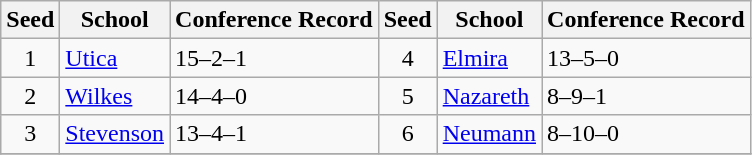<table class="wikitable">
<tr>
<th>Seed</th>
<th>School</th>
<th>Conference Record</th>
<th>Seed</th>
<th>School</th>
<th>Conference Record</th>
</tr>
<tr>
<td align=center>1</td>
<td><a href='#'>Utica</a></td>
<td>15–2–1</td>
<td align=center>4</td>
<td><a href='#'>Elmira</a></td>
<td>13–5–0</td>
</tr>
<tr>
<td align=center>2</td>
<td><a href='#'>Wilkes</a></td>
<td>14–4–0</td>
<td align=center>5</td>
<td><a href='#'>Nazareth</a></td>
<td>8–9–1</td>
</tr>
<tr>
<td align=center>3</td>
<td><a href='#'>Stevenson</a></td>
<td>13–4–1</td>
<td align=center>6</td>
<td><a href='#'>Neumann</a></td>
<td>8–10–0</td>
</tr>
<tr>
</tr>
</table>
